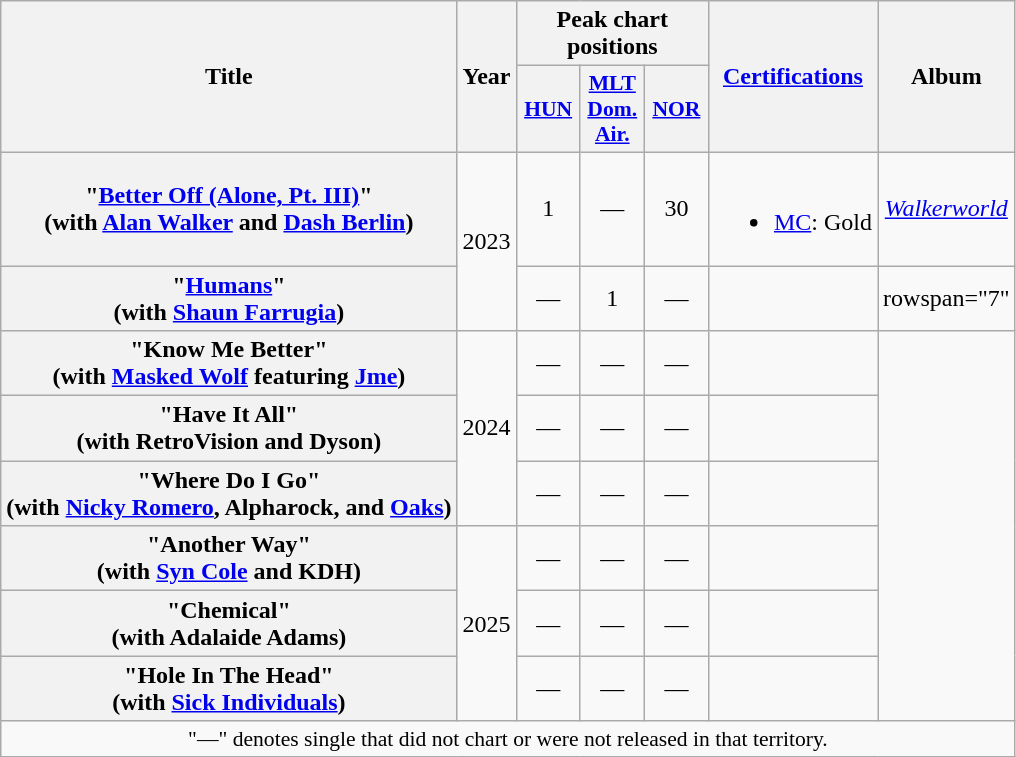<table class="wikitable plainrowheaders" style="text-align:center">
<tr>
<th scope="col" rowspan="2">Title</th>
<th scope="col" rowspan="2">Year</th>
<th scope="col" colspan="3">Peak chart positions</th>
<th scope="col" rowspan="2"><a href='#'>Certifications</a></th>
<th scope="col" rowspan="2">Album</th>
</tr>
<tr>
<th scope="col" style="width:2.5em;font-size:90%;"><a href='#'>HUN</a><br></th>
<th scope="col" style="width:2.5em;font-size:90%;"><a href='#'>MLT<br>Dom.<br>Air.</a><br></th>
<th scope="col" style="width:2.5em;font-size:90%;"><a href='#'>NOR</a><br></th>
</tr>
<tr>
<th scope="row">"<a href='#'>Better Off (Alone, Pt. III)</a>"<br><span>(with <a href='#'>Alan Walker</a> and <a href='#'>Dash Berlin</a>)</span></th>
<td rowspan="2">2023</td>
<td>1</td>
<td>—</td>
<td>30</td>
<td><br><ul><li><a href='#'>MC</a>: Gold</li></ul></td>
<td><em><a href='#'>Walkerworld</a></em></td>
</tr>
<tr>
<th scope="row">"<a href='#'>Humans</a>"<br><span>(with <a href='#'>Shaun Farrugia</a>)</span></th>
<td>—</td>
<td>1</td>
<td>—</td>
<td></td>
<td>rowspan="7" </td>
</tr>
<tr>
<th scope="row">"Know Me Better"<br><span>(with <a href='#'>Masked Wolf</a> featuring <a href='#'>Jme</a>)</span></th>
<td rowspan="3">2024</td>
<td>—</td>
<td>—</td>
<td>—</td>
<td></td>
</tr>
<tr>
<th scope="row">"Have It All"<br><span>(with RetroVision and Dyson)</span></th>
<td>—</td>
<td>—</td>
<td>—</td>
<td></td>
</tr>
<tr>
<th scope="row">"Where Do I Go"<br><span>(with <a href='#'>Nicky Romero</a>, Alpharock, and <a href='#'>Oaks</a>)</span></th>
<td>—</td>
<td>—</td>
<td>—</td>
<td></td>
</tr>
<tr>
<th scope="row">"Another Way"<br><span>(with <a href='#'>Syn Cole</a> and KDH)</span></th>
<td rowspan="3">2025</td>
<td>—</td>
<td>—</td>
<td>—</td>
<td></td>
</tr>
<tr>
<th scope="row">"Chemical"<br><span>(with Adalaide Adams)</span></th>
<td>—</td>
<td>—</td>
<td>—</td>
<td></td>
</tr>
<tr>
<th scope="row">"Hole In The Head"<br><span>(with <a href='#'>Sick Individuals</a>)</span></th>
<td>—</td>
<td>—</td>
<td>—</td>
<td></td>
</tr>
<tr>
<td colspan="10" style="font-size:90%">"—" denotes single that did not chart or were not released in that territory.</td>
</tr>
</table>
